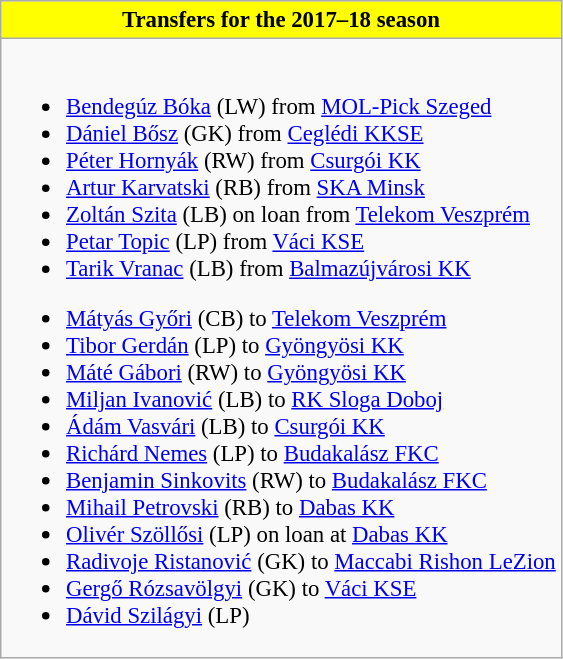<table class="wikitable collapsible collapsed" style="font-size:95%">
<tr>
<th style="color:black; background:yellow"><strong>Transfers for the 2017–18 season</strong></th>
</tr>
<tr>
<td><br>
<ul><li> <a href='#'>Bendegúz Bóka</a> (LW) from  <a href='#'>MOL-Pick Szeged</a></li><li> <a href='#'>Dániel Bősz</a> (GK) from  <a href='#'>Ceglédi KKSE</a></li><li> <a href='#'>Péter Hornyák</a> (RW) from  <a href='#'>Csurgói KK</a></li><li> <a href='#'>Artur Karvatski</a> (RB) from  <a href='#'>SKA Minsk</a></li><li> <a href='#'>Zoltán Szita</a> (LB) on loan from  <a href='#'>Telekom Veszprém</a></li><li> <a href='#'>Petar Topic</a> (LP) from  <a href='#'>Váci KSE</a></li><li> <a href='#'>Tarik Vranac</a> (LB) from  <a href='#'>Balmazújvárosi KK</a></li></ul><ul><li> <a href='#'>Mátyás Győri</a> (CB) to  <a href='#'>Telekom Veszprém</a></li><li> <a href='#'>Tibor Gerdán</a> (LP) to  <a href='#'>Gyöngyösi KK</a></li><li> <a href='#'>Máté Gábori</a> (RW) to  <a href='#'>Gyöngyösi KK</a></li><li> <a href='#'>Miljan Ivanović</a> (LB) to  <a href='#'>RK Sloga Doboj</a></li><li> <a href='#'>Ádám Vasvári</a> (LB) to  <a href='#'>Csurgói KK</a></li><li> <a href='#'>Richárd Nemes</a> (LP) to  <a href='#'>Budakalász FKC</a></li><li> <a href='#'>Benjamin Sinkovits</a> (RW) to  <a href='#'>Budakalász FKC</a></li><li> <a href='#'>Mihail Petrovski</a> (RB) to  <a href='#'>Dabas KK</a></li><li> <a href='#'>Olivér Szöllősi</a> (LP) on loan at  <a href='#'>Dabas KK</a></li><li> <a href='#'>Radivoje Ristanović</a> (GK) to  <a href='#'>Maccabi Rishon LeZion</a></li><li> <a href='#'>Gergő Rózsavölgyi</a> (GK) to  <a href='#'>Váci KSE</a></li><li> <a href='#'>Dávid Szilágyi</a> (LP)</li></ul></td>
</tr>
</table>
